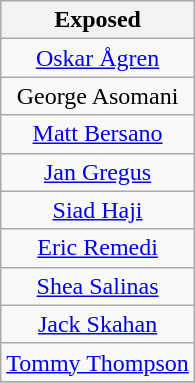<table class="wikitable" style="text-align:center">
<tr>
<th>Exposed</th>
</tr>
<tr>
<td><a href='#'>Oskar Ågren</a></td>
</tr>
<tr>
<td>George Asomani</td>
</tr>
<tr>
<td><a href='#'>Matt Bersano</a></td>
</tr>
<tr>
<td><a href='#'>Jan Gregus</a></td>
</tr>
<tr>
<td><a href='#'>Siad Haji</a></td>
</tr>
<tr>
<td><a href='#'>Eric Remedi</a></td>
</tr>
<tr>
<td><a href='#'>Shea Salinas</a></td>
</tr>
<tr>
<td><a href='#'>Jack Skahan</a></td>
</tr>
<tr>
<td><a href='#'>Tommy Thompson</a></td>
</tr>
<tr>
</tr>
</table>
